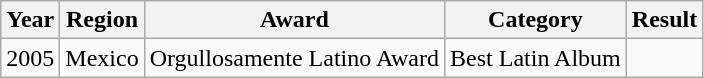<table class="wikitable">
<tr>
<th>Year</th>
<th>Region</th>
<th>Award</th>
<th>Category</th>
<th>Result</th>
</tr>
<tr>
<td>2005</td>
<td>Mexico</td>
<td>Orgullosamente Latino Award</td>
<td>Best Latin Album</td>
<td></td>
</tr>
</table>
